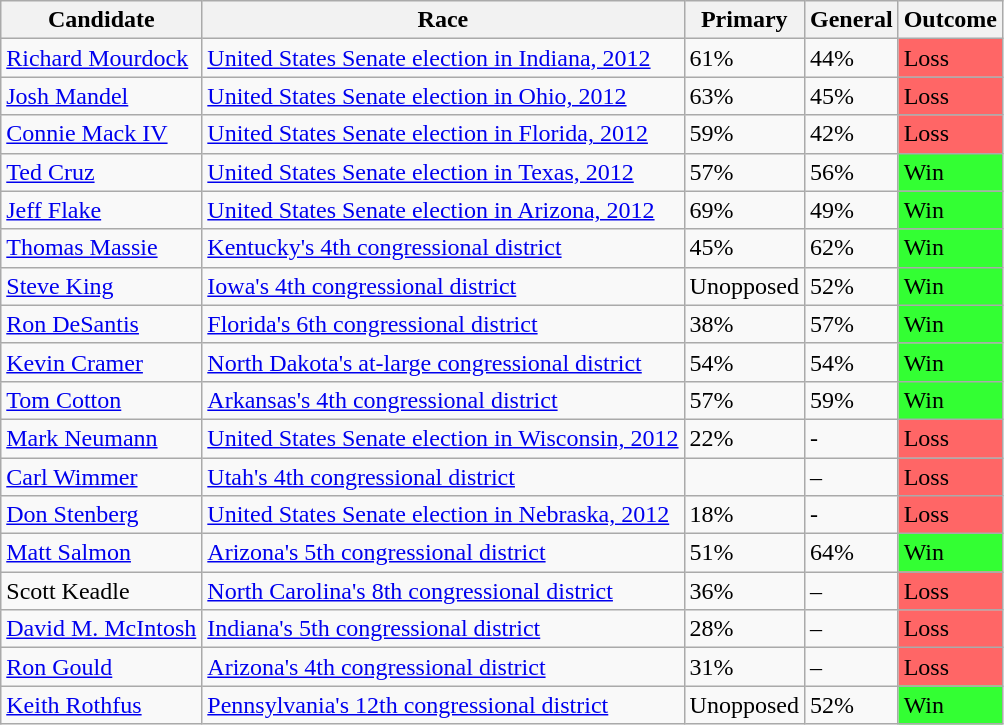<table class="wikitable sortable">
<tr>
<th>Candidate</th>
<th>Race</th>
<th>Primary</th>
<th>General</th>
<th>Outcome</th>
</tr>
<tr>
<td><a href='#'>Richard Mourdock</a></td>
<td><a href='#'>United States Senate election in Indiana, 2012</a></td>
<td>61%</td>
<td>44%</td>
<td style="background:#f66">Loss</td>
</tr>
<tr>
<td><a href='#'>Josh Mandel</a></td>
<td><a href='#'>United States Senate election in Ohio, 2012</a></td>
<td>63%</td>
<td>45%</td>
<td style="background:#f66">Loss</td>
</tr>
<tr>
<td><a href='#'>Connie Mack IV</a></td>
<td><a href='#'>United States Senate election in Florida, 2012</a></td>
<td>59%</td>
<td>42%</td>
<td style="background:#f66">Loss</td>
</tr>
<tr>
<td><a href='#'>Ted Cruz</a></td>
<td><a href='#'>United States Senate election in Texas, 2012</a></td>
<td>57%</td>
<td>56%</td>
<td style="background:#3f3;">Win</td>
</tr>
<tr>
<td><a href='#'>Jeff Flake</a></td>
<td><a href='#'>United States Senate election in Arizona, 2012</a></td>
<td>69%</td>
<td>49%</td>
<td style="background:#3f3;">Win</td>
</tr>
<tr>
<td><a href='#'>Thomas Massie</a></td>
<td><a href='#'>Kentucky's 4th congressional district</a></td>
<td>45%</td>
<td>62%</td>
<td style="background:#3f3;">Win</td>
</tr>
<tr>
<td><a href='#'>Steve King</a></td>
<td><a href='#'>Iowa's 4th congressional district</a></td>
<td>Unopposed</td>
<td>52%</td>
<td style="background:#3f3;">Win</td>
</tr>
<tr>
<td><a href='#'>Ron DeSantis</a></td>
<td><a href='#'>Florida's 6th congressional district</a></td>
<td>38%</td>
<td>57%</td>
<td style="background:#3f3;">Win</td>
</tr>
<tr>
<td><a href='#'>Kevin Cramer</a></td>
<td><a href='#'>North Dakota's at-large congressional district</a></td>
<td>54%</td>
<td>54%</td>
<td style="background:#3f3;">Win</td>
</tr>
<tr>
<td><a href='#'>Tom Cotton</a></td>
<td><a href='#'>Arkansas's 4th congressional district</a></td>
<td>57%</td>
<td>59%</td>
<td style="background:#3f3;">Win</td>
</tr>
<tr>
<td><a href='#'>Mark Neumann</a></td>
<td><a href='#'>United States Senate election in Wisconsin, 2012</a></td>
<td>22%</td>
<td>-</td>
<td style="background:#f66">Loss</td>
</tr>
<tr>
<td><a href='#'>Carl Wimmer</a></td>
<td><a href='#'>Utah's 4th congressional district</a></td>
<td></td>
<td>–</td>
<td style="background:#f66">Loss</td>
</tr>
<tr>
<td><a href='#'>Don Stenberg</a></td>
<td><a href='#'>United States Senate election in Nebraska, 2012</a></td>
<td>18%</td>
<td>-</td>
<td style="background:#f66">Loss</td>
</tr>
<tr>
<td><a href='#'>Matt Salmon</a></td>
<td><a href='#'>Arizona's 5th congressional district</a></td>
<td>51%</td>
<td>64%</td>
<td style="background:#3f3;">Win</td>
</tr>
<tr>
<td>Scott Keadle</td>
<td><a href='#'>North Carolina's 8th congressional district</a></td>
<td>36%</td>
<td>–</td>
<td style="background:#f66">Loss</td>
</tr>
<tr>
<td><a href='#'>David M. McIntosh</a></td>
<td><a href='#'>Indiana's 5th congressional district</a></td>
<td>28%</td>
<td>–</td>
<td style="background:#f66">Loss</td>
</tr>
<tr>
<td><a href='#'>Ron Gould</a></td>
<td><a href='#'>Arizona's 4th congressional district</a></td>
<td>31%</td>
<td>–</td>
<td style="background:#f66">Loss</td>
</tr>
<tr>
<td><a href='#'>Keith Rothfus</a></td>
<td><a href='#'>Pennsylvania's 12th congressional district</a></td>
<td>Unopposed</td>
<td>52%</td>
<td style="background:#3f3;">Win</td>
</tr>
</table>
